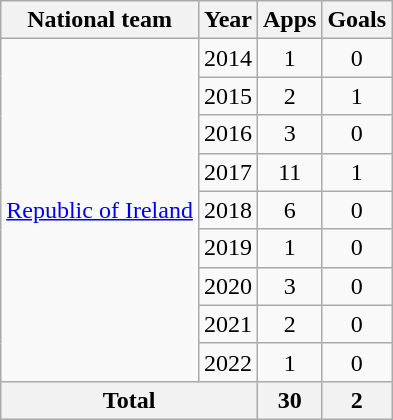<table class="wikitable" style="text-align:center">
<tr>
<th>National team</th>
<th>Year</th>
<th>Apps</th>
<th>Goals</th>
</tr>
<tr>
<td rowspan="9"><a href='#'>Republic of Ireland</a></td>
<td>2014</td>
<td>1</td>
<td>0</td>
</tr>
<tr>
<td>2015</td>
<td>2</td>
<td>1</td>
</tr>
<tr>
<td>2016</td>
<td>3</td>
<td>0</td>
</tr>
<tr>
<td>2017</td>
<td>11</td>
<td>1</td>
</tr>
<tr>
<td>2018</td>
<td>6</td>
<td>0</td>
</tr>
<tr>
<td>2019</td>
<td>1</td>
<td>0</td>
</tr>
<tr>
<td>2020</td>
<td>3</td>
<td>0</td>
</tr>
<tr>
<td>2021</td>
<td>2</td>
<td>0</td>
</tr>
<tr>
<td>2022</td>
<td>1</td>
<td>0</td>
</tr>
<tr>
<th colspan="2">Total</th>
<th>30</th>
<th>2</th>
</tr>
</table>
